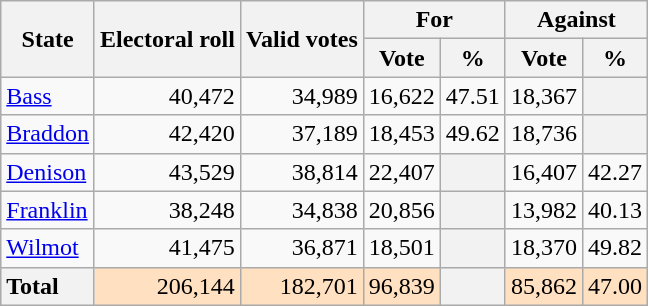<table class="wikitable">
<tr align=center>
<th rowspan="2">State</th>
<th rowspan="2">Electoral roll</th>
<th rowspan="2">Valid votes</th>
<th align=center colspan="2">For</th>
<th align=center colspan="2">Against</th>
</tr>
<tr>
<th align=center>Vote</th>
<th align=center>%</th>
<th align=center>Vote</th>
<th align=center>%</th>
</tr>
<tr align="right">
<td style="text-align:left;"><a href='#'>Bass</a></td>
<td>40,472</td>
<td>34,989</td>
<td>16,622</td>
<td align="center">47.51</td>
<td>18,367</td>
<th></th>
</tr>
<tr align="right">
<td style="text-align:left;"><a href='#'>Braddon</a></td>
<td>42,420</td>
<td>37,189</td>
<td>18,453</td>
<td align="center">49.62</td>
<td>18,736</td>
<th></th>
</tr>
<tr align="right">
<td style="text-align:left;"><a href='#'>Denison</a></td>
<td>43,529</td>
<td>38,814</td>
<td>22,407</td>
<th></th>
<td>16,407</td>
<td align="center">42.27</td>
</tr>
<tr align="right">
<td style="text-align:left;"><a href='#'>Franklin</a></td>
<td>38,248</td>
<td>34,838</td>
<td>20,856</td>
<th></th>
<td>13,982</td>
<td align="center">40.13</td>
</tr>
<tr align="right">
<td style="text-align:left;"><a href='#'>Wilmot</a></td>
<td>41,475</td>
<td>36,871</td>
<td>18,501</td>
<th></th>
<td>18,370</td>
<td align="center">49.82</td>
</tr>
<tr bgcolor="#FFE0C0" align="right">
<th style="text-align:left">Total</th>
<td>206,144</td>
<td>182,701</td>
<td>96,839</td>
<th></th>
<td>85,862</td>
<td align="center">47.00</td>
</tr>
</table>
